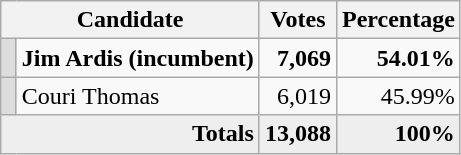<table class="wikitable">
<tr style="text-align:center;">
<th colspan=2>Candidate</th>
<th>Votes</th>
<th>Percentage</th>
</tr>
<tr>
<th style="background:#ddd; width:3px;"></th>
<td><strong>Jim Ardis (incumbent)</strong></td>
<td style="text-align:right;"><strong>7,069</strong></td>
<td style="text-align:right;"><strong>54.01%</strong></td>
</tr>
<tr>
<th style="background:#ddd; width:3px;"></th>
<td>Couri Thomas</td>
<td style="text-align:right;">6,019</td>
<td style="text-align:right;">45.99%</td>
</tr>
<tr style="background:#eee; text-align:right;">
<td colspan="2"><strong>Totals</strong></td>
<td><strong>13,088</strong></td>
<td><strong>100%</strong></td>
</tr>
</table>
